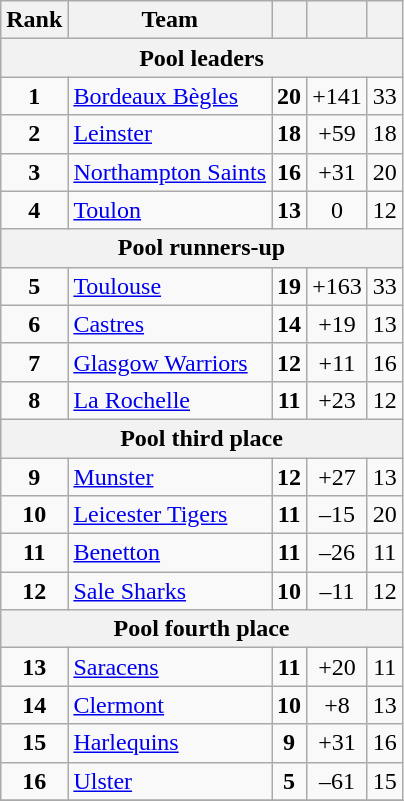<table class="wikitable" style="text-align: center;">
<tr>
<th>Rank</th>
<th>Team</th>
<th></th>
<th></th>
<th></th>
</tr>
<tr>
<th colspan=5>Pool leaders</th>
</tr>
<tr>
<td><strong>1</strong></td>
<td align=left> <a href='#'>Bordeaux Bègles</a></td>
<td><strong>20</strong></td>
<td>+141</td>
<td>33</td>
</tr>
<tr>
<td><strong>2</strong></td>
<td align=left> <a href='#'>Leinster</a></td>
<td><strong>18</strong></td>
<td>+59</td>
<td>18</td>
</tr>
<tr>
<td><strong>3</strong></td>
<td align=left> <a href='#'>Northampton Saints</a></td>
<td><strong>16</strong></td>
<td>+31</td>
<td>20</td>
</tr>
<tr>
<td><strong>4</strong></td>
<td align=left> <a href='#'>Toulon</a></td>
<td><strong>13</strong></td>
<td>0</td>
<td>12</td>
</tr>
<tr>
<th colspan=5>Pool runners-up</th>
</tr>
<tr>
<td><strong>5</strong></td>
<td align=left> <a href='#'>Toulouse</a></td>
<td><strong>19</strong></td>
<td>+163</td>
<td>33</td>
</tr>
<tr>
<td><strong>6</strong></td>
<td align=left> <a href='#'>Castres</a></td>
<td><strong>14</strong></td>
<td>+19</td>
<td>13</td>
</tr>
<tr>
<td><strong>7</strong></td>
<td align=left> <a href='#'>Glasgow Warriors</a></td>
<td><strong>12</strong></td>
<td>+11</td>
<td>16</td>
</tr>
<tr>
<td><strong>8</strong></td>
<td align=left> <a href='#'>La Rochelle</a></td>
<td><strong>11</strong></td>
<td>+23</td>
<td>12</td>
</tr>
<tr>
<th colspan=5>Pool third place</th>
</tr>
<tr>
<td><strong>9</strong></td>
<td align=left> <a href='#'>Munster</a></td>
<td><strong>12</strong></td>
<td>+27</td>
<td>13</td>
</tr>
<tr>
<td><strong>10</strong></td>
<td align=left> <a href='#'>Leicester Tigers</a></td>
<td><strong>11</strong></td>
<td>–15</td>
<td>20</td>
</tr>
<tr>
<td><strong>11</strong></td>
<td align=left> <a href='#'>Benetton</a></td>
<td><strong>11</strong></td>
<td>–26</td>
<td>11</td>
</tr>
<tr>
<td><strong>12</strong></td>
<td align=left> <a href='#'>Sale Sharks</a></td>
<td><strong>10</strong></td>
<td>–11</td>
<td>12</td>
</tr>
<tr>
<th colspan=5>Pool fourth place</th>
</tr>
<tr>
<td><strong>13</strong></td>
<td align=left> <a href='#'>Saracens</a></td>
<td><strong>11</strong></td>
<td>+20</td>
<td>11</td>
</tr>
<tr>
<td><strong>14</strong></td>
<td align=left> <a href='#'>Clermont</a></td>
<td><strong>10</strong></td>
<td>+8</td>
<td>13</td>
</tr>
<tr>
<td><strong>15</strong></td>
<td align=left> <a href='#'>Harlequins</a></td>
<td><strong>9</strong></td>
<td>+31</td>
<td>16</td>
</tr>
<tr>
<td><strong>16</strong></td>
<td align=left> <a href='#'>Ulster</a></td>
<td><strong>5</strong></td>
<td>–61</td>
<td>15</td>
</tr>
<tr>
</tr>
</table>
